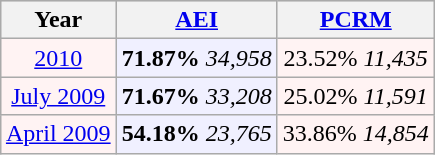<table class="wikitable"  style="float:right; font-size:100%; margin: 1em 1em 1em 1em;">
<tr style="background:lightgrey;">
<th>Year</th>
<th><a href='#'>AEI</a></th>
<th><a href='#'>PCRM</a></th>
</tr>
<tr>
<td style="text-align:center; background:#fff3f3;"><a href='#'>2010</a></td>
<td style="text-align:center; background:#f0f0ff;"><strong>71.87%</strong> <em>34,958</em></td>
<td style="text-align:center; background:#fff3f3;">23.52% <em>11,435</em></td>
</tr>
<tr>
<td style="text-align:center; background:#fff3f3;"><a href='#'>July 2009</a></td>
<td style="text-align:center; background:#f0f0ff;"><strong>71.67%</strong> <em>33,208</em></td>
<td style="text-align:center; background:#fff3f3;">25.02% <em>11,591</em></td>
</tr>
<tr>
<td style="text-align:center; background:#fff3f3;"><a href='#'>April 2009</a></td>
<td style="text-align:center; background:#f0f0ff;"><strong>54.18%</strong> <em>23,765</em></td>
<td style="text-align:center; background:#fff3f3;">33.86% <em>14,854</em></td>
</tr>
</table>
